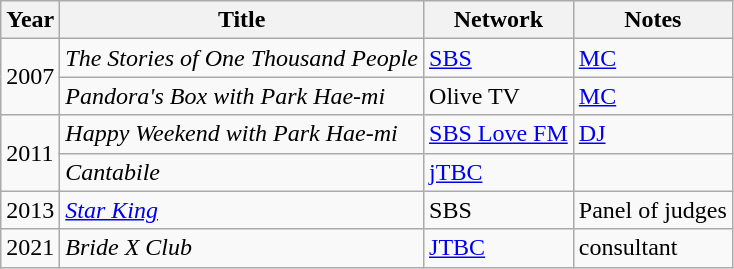<table class="wikitable">
<tr>
<th>Year</th>
<th>Title</th>
<th>Network</th>
<th>Notes</th>
</tr>
<tr>
<td rowspan=2>2007</td>
<td><em>The Stories of One Thousand People</em></td>
<td><a href='#'>SBS</a></td>
<td><a href='#'>MC</a></td>
</tr>
<tr>
<td><em>Pandora's Box with Park Hae-mi</em></td>
<td>Olive TV</td>
<td><a href='#'>MC</a></td>
</tr>
<tr>
<td rowspan=2>2011</td>
<td><em>Happy Weekend with Park Hae-mi</em></td>
<td><a href='#'>SBS Love FM</a></td>
<td><a href='#'>DJ</a></td>
</tr>
<tr>
<td><em>Cantabile</em></td>
<td><a href='#'>jTBC</a></td>
<td></td>
</tr>
<tr>
<td>2013</td>
<td><em><a href='#'>Star King</a></em></td>
<td>SBS</td>
<td>Panel of judges</td>
</tr>
<tr>
<td>2021</td>
<td><em>Bride X Club</em></td>
<td><a href='#'>JTBC</a></td>
<td>consultant </td>
</tr>
</table>
